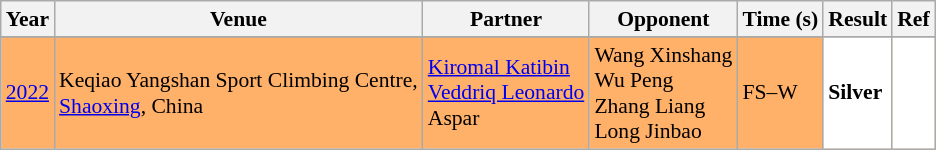<table class="sortable wikitable" style="font-size: 90%;">
<tr>
<th>Year</th>
<th>Venue</th>
<th>Partner</th>
<th>Opponent</th>
<th>Time (s)</th>
<th>Result</th>
<th>Ref</th>
</tr>
<tr>
</tr>
<tr style="background:#FFB069">
<td align="center"><a href='#'>2022</a></td>
<td align="left">Keqiao Yangshan Sport Climbing Centre,<br> <a href='#'>Shaoxing</a>, China</td>
<td align="left"> <a href='#'>Kiromal Katibin</a><br> <a href='#'>Veddriq Leonardo</a><br> Aspar</td>
<td align="left"> Wang Xinshang<br> Wu Peng<br> Zhang Liang<br> Long Jinbao</td>
<td align="left">FS–W</td>
<td style="text-align:left; background:white"> <strong>Silver</strong></td>
<td style="text-align:center; background:white"></td>
</tr>
</table>
